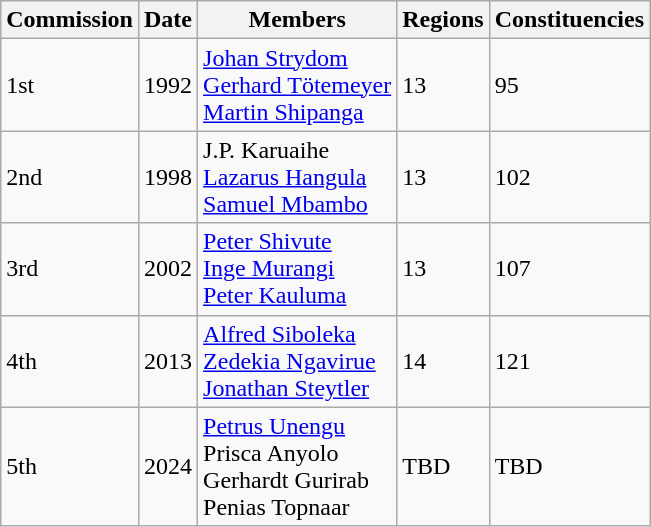<table class="wikitable sortable">
<tr>
<th>Commission</th>
<th>Date</th>
<th>Members</th>
<th>Regions</th>
<th>Constituencies</th>
</tr>
<tr>
<td>1st</td>
<td>1992</td>
<td><a href='#'>Johan Strydom</a><br><a href='#'>Gerhard Tötemeyer</a><br><a href='#'>Martin Shipanga</a></td>
<td>13</td>
<td>95</td>
</tr>
<tr>
<td>2nd</td>
<td>1998</td>
<td>J.P. Karuaihe<br><a href='#'>Lazarus Hangula</a><br><a href='#'>Samuel Mbambo</a></td>
<td>13</td>
<td>102</td>
</tr>
<tr>
<td>3rd</td>
<td>2002</td>
<td><a href='#'>Peter Shivute</a><br><a href='#'>Inge Murangi</a><br><a href='#'>Peter Kauluma</a></td>
<td>13</td>
<td>107</td>
</tr>
<tr>
<td>4th</td>
<td>2013</td>
<td><a href='#'>Alfred Siboleka</a><br><a href='#'>Zedekia Ngavirue</a><br><a href='#'>Jonathan Steytler</a></td>
<td>14</td>
<td>121</td>
</tr>
<tr>
<td>5th</td>
<td>2024</td>
<td><a href='#'>Petrus Unengu</a><br>Prisca Anyolo<br>Gerhardt Gurirab<br>Penias Topnaar</td>
<td>TBD</td>
<td>TBD</td>
</tr>
</table>
